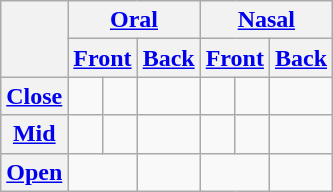<table class="wikitable" style=text-align:center>
<tr>
<th rowspan="2"></th>
<th colspan="3"><a href='#'>Oral</a></th>
<th colspan="3"><a href='#'>Nasal</a></th>
</tr>
<tr>
<th colspan="2"><a href='#'>Front</a></th>
<th><a href='#'>Back</a></th>
<th colspan="2"><a href='#'>Front</a></th>
<th><a href='#'>Back</a></th>
</tr>
<tr align="center">
<th><a href='#'>Close</a></th>
<td></td>
<td></td>
<td></td>
<td></td>
<td></td>
<td></td>
</tr>
<tr align="center">
<th><a href='#'>Mid</a></th>
<td></td>
<td></td>
<td></td>
<td></td>
<td></td>
<td></td>
</tr>
<tr align="center">
<th><a href='#'>Open</a></th>
<td colspan="2"></td>
<td></td>
<td colspan="2"></td>
<td></td>
</tr>
</table>
